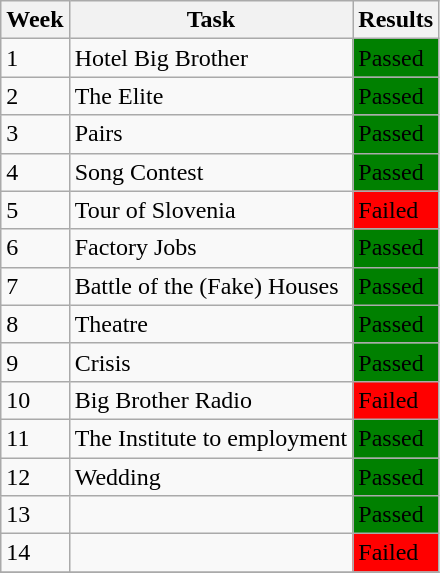<table class="wikitable">
<tr>
<th>Week</th>
<th>Task</th>
<th>Results</th>
</tr>
<tr>
<td>1</td>
<td>Hotel Big Brother</td>
<td bgcolor="green">Passed</td>
</tr>
<tr>
<td>2</td>
<td>The Elite</td>
<td bgcolor="green">Passed</td>
</tr>
<tr>
<td>3</td>
<td>Pairs</td>
<td bgcolor="green">Passed</td>
</tr>
<tr>
<td>4</td>
<td>Song Contest</td>
<td bgcolor="green">Passed</td>
</tr>
<tr>
<td>5</td>
<td>Tour of Slovenia</td>
<td bgcolor="red">Failed</td>
</tr>
<tr>
<td>6</td>
<td>Factory Jobs</td>
<td bgcolor="green">Passed</td>
</tr>
<tr>
<td>7</td>
<td>Battle of the (Fake) Houses</td>
<td bgcolor="green">Passed</td>
</tr>
<tr>
<td>8</td>
<td>Theatre</td>
<td bgcolor="green">Passed</td>
</tr>
<tr>
<td>9</td>
<td>Crisis</td>
<td bgcolor="green">Passed</td>
</tr>
<tr>
<td>10</td>
<td>Big Brother Radio</td>
<td bgcolor="red">Failed</td>
</tr>
<tr>
<td>11</td>
<td>The Institute to employment</td>
<td bgcolor="green">Passed</td>
</tr>
<tr>
<td>12</td>
<td>Wedding</td>
<td bgcolor="green">Passed</td>
</tr>
<tr>
<td>13</td>
<td></td>
<td bgcolor="green">Passed</td>
</tr>
<tr>
<td>14</td>
<td></td>
<td bgcolor="red">Failed</td>
</tr>
<tr>
</tr>
</table>
